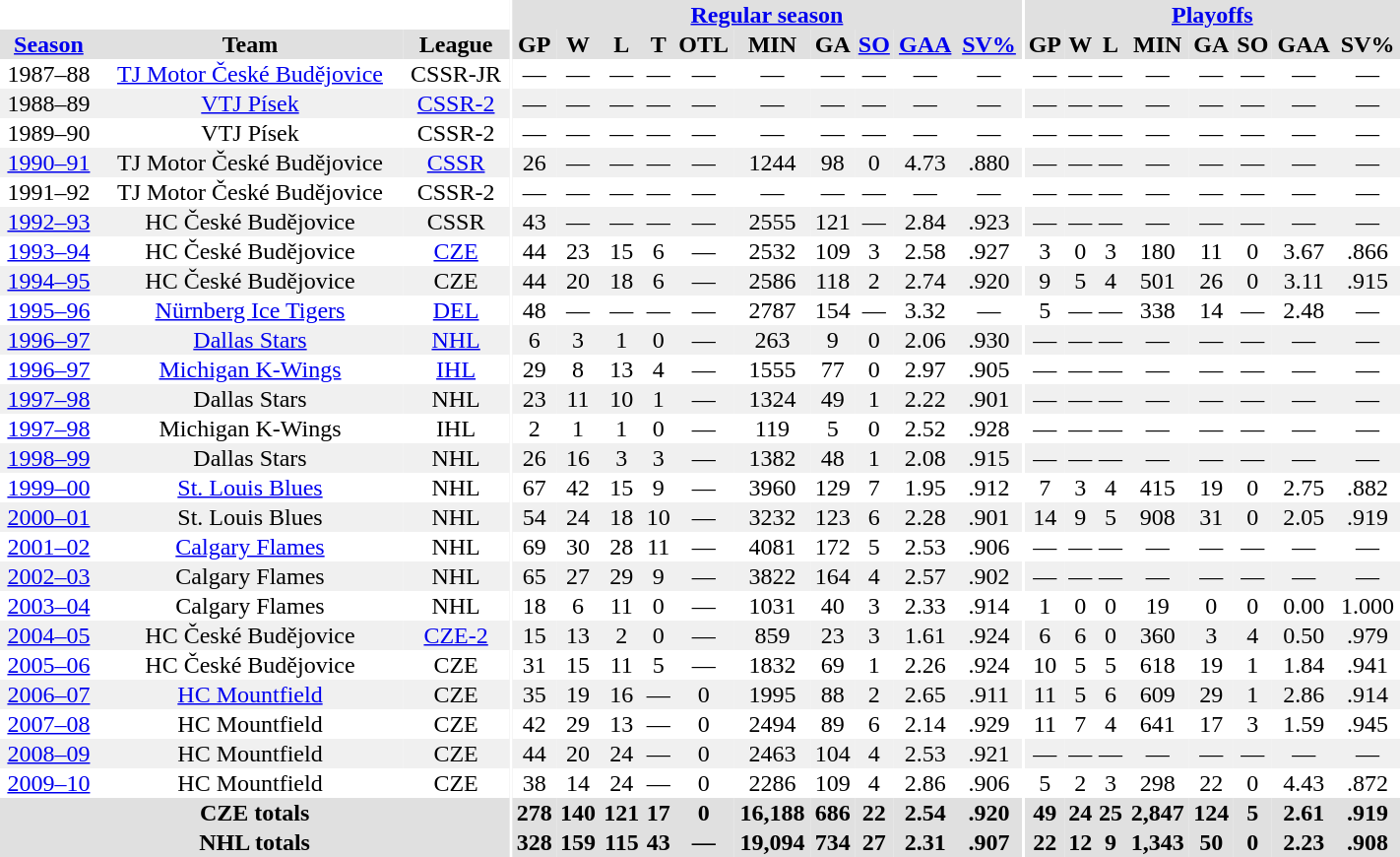<table border="0" cellpadding="1" cellspacing="0" style="width:75%; text-align:center;">
<tr bgcolor="#e0e0e0">
<th colspan="3" bgcolor="#ffffff"></th>
<th rowspan="99" bgcolor="#ffffff"></th>
<th colspan="10" bgcolor="#e0e0e0"><a href='#'>Regular season</a></th>
<th rowspan="99" bgcolor="#ffffff"></th>
<th colspan="8" bgcolor="#e0e0e0"><a href='#'>Playoffs</a></th>
</tr>
<tr bgcolor="#e0e0e0">
<th><a href='#'>Season</a></th>
<th>Team</th>
<th>League</th>
<th>GP</th>
<th>W</th>
<th>L</th>
<th>T</th>
<th>OTL</th>
<th>MIN</th>
<th>GA</th>
<th><a href='#'>SO</a></th>
<th><a href='#'>GAA</a></th>
<th><a href='#'>SV%</a></th>
<th>GP</th>
<th>W</th>
<th>L</th>
<th>MIN</th>
<th>GA</th>
<th>SO</th>
<th>GAA</th>
<th>SV%</th>
</tr>
<tr>
<td>1987–88</td>
<td><a href='#'>TJ Motor České Budějovice</a></td>
<td>CSSR-JR</td>
<td>—</td>
<td>—</td>
<td>—</td>
<td>—</td>
<td>—</td>
<td>—</td>
<td>—</td>
<td>—</td>
<td>—</td>
<td>—</td>
<td>—</td>
<td>—</td>
<td>—</td>
<td>—</td>
<td>—</td>
<td>—</td>
<td>—</td>
<td>—</td>
</tr>
<tr bgcolor="#f0f0f0">
<td>1988–89</td>
<td><a href='#'>VTJ Písek</a></td>
<td><a href='#'>CSSR-2</a></td>
<td>—</td>
<td>—</td>
<td>—</td>
<td>—</td>
<td>—</td>
<td>—</td>
<td>—</td>
<td>—</td>
<td>—</td>
<td>—</td>
<td>—</td>
<td>—</td>
<td>—</td>
<td>—</td>
<td>—</td>
<td>—</td>
<td>—</td>
<td>—</td>
</tr>
<tr>
<td>1989–90</td>
<td>VTJ Písek</td>
<td>CSSR-2</td>
<td>—</td>
<td>—</td>
<td>—</td>
<td>—</td>
<td>—</td>
<td>—</td>
<td>—</td>
<td>—</td>
<td>—</td>
<td>—</td>
<td>—</td>
<td>—</td>
<td>—</td>
<td>—</td>
<td>—</td>
<td>—</td>
<td>—</td>
<td>—</td>
</tr>
<tr bgcolor="#f0f0f0">
<td><a href='#'>1990–91</a></td>
<td>TJ Motor České Budějovice</td>
<td><a href='#'>CSSR</a></td>
<td>26</td>
<td>—</td>
<td>—</td>
<td>—</td>
<td>—</td>
<td>1244</td>
<td>98</td>
<td>0</td>
<td>4.73</td>
<td>.880</td>
<td>—</td>
<td>—</td>
<td>—</td>
<td>—</td>
<td>—</td>
<td>—</td>
<td>—</td>
<td>—</td>
</tr>
<tr>
<td>1991–92</td>
<td>TJ Motor České Budějovice</td>
<td>CSSR-2</td>
<td>—</td>
<td>—</td>
<td>—</td>
<td>—</td>
<td>—</td>
<td>—</td>
<td>—</td>
<td>—</td>
<td>—</td>
<td>—</td>
<td>—</td>
<td>—</td>
<td>—</td>
<td>—</td>
<td>—</td>
<td>—</td>
<td>—</td>
<td>—</td>
</tr>
<tr bgcolor="#f0f0f0">
<td><a href='#'>1992–93</a></td>
<td>HC České Budějovice</td>
<td>CSSR</td>
<td>43</td>
<td>—</td>
<td>—</td>
<td>—</td>
<td>—</td>
<td>2555</td>
<td>121</td>
<td>—</td>
<td>2.84</td>
<td>.923</td>
<td>—</td>
<td>—</td>
<td>—</td>
<td>—</td>
<td>—</td>
<td>—</td>
<td>—</td>
<td>—</td>
</tr>
<tr>
<td><a href='#'>1993–94</a></td>
<td>HC České Budějovice</td>
<td><a href='#'>CZE</a></td>
<td>44</td>
<td>23</td>
<td>15</td>
<td>6</td>
<td>—</td>
<td>2532</td>
<td>109</td>
<td>3</td>
<td>2.58</td>
<td>.927</td>
<td>3</td>
<td>0</td>
<td>3</td>
<td>180</td>
<td>11</td>
<td>0</td>
<td>3.67</td>
<td>.866</td>
</tr>
<tr bgcolor="#f0f0f0">
<td><a href='#'>1994–95</a></td>
<td>HC České Budějovice</td>
<td>CZE</td>
<td>44</td>
<td>20</td>
<td>18</td>
<td>6</td>
<td>—</td>
<td>2586</td>
<td>118</td>
<td>2</td>
<td>2.74</td>
<td>.920</td>
<td>9</td>
<td>5</td>
<td>4</td>
<td>501</td>
<td>26</td>
<td>0</td>
<td>3.11</td>
<td>.915</td>
</tr>
<tr>
<td><a href='#'>1995–96</a></td>
<td><a href='#'>Nürnberg Ice Tigers</a></td>
<td><a href='#'>DEL</a></td>
<td>48</td>
<td>—</td>
<td>—</td>
<td>—</td>
<td>—</td>
<td>2787</td>
<td>154</td>
<td>—</td>
<td>3.32</td>
<td>—</td>
<td>5</td>
<td>—</td>
<td>—</td>
<td>338</td>
<td>14</td>
<td>—</td>
<td>2.48</td>
<td>—</td>
</tr>
<tr bgcolor="#f0f0f0">
<td><a href='#'>1996–97</a></td>
<td><a href='#'>Dallas Stars</a></td>
<td><a href='#'>NHL</a></td>
<td>6</td>
<td>3</td>
<td>1</td>
<td>0</td>
<td>—</td>
<td>263</td>
<td>9</td>
<td>0</td>
<td>2.06</td>
<td>.930</td>
<td>—</td>
<td>—</td>
<td>—</td>
<td>—</td>
<td>—</td>
<td>—</td>
<td>—</td>
<td>—</td>
</tr>
<tr>
<td><a href='#'>1996–97</a></td>
<td><a href='#'>Michigan K-Wings</a></td>
<td><a href='#'>IHL</a></td>
<td>29</td>
<td>8</td>
<td>13</td>
<td>4</td>
<td>—</td>
<td>1555</td>
<td>77</td>
<td>0</td>
<td>2.97</td>
<td>.905</td>
<td>—</td>
<td>—</td>
<td>—</td>
<td>—</td>
<td>—</td>
<td>—</td>
<td>—</td>
<td>—</td>
</tr>
<tr bgcolor="#f0f0f0">
<td><a href='#'>1997–98</a></td>
<td>Dallas Stars</td>
<td>NHL</td>
<td>23</td>
<td>11</td>
<td>10</td>
<td>1</td>
<td>—</td>
<td>1324</td>
<td>49</td>
<td>1</td>
<td>2.22</td>
<td>.901</td>
<td>—</td>
<td>—</td>
<td>—</td>
<td>—</td>
<td>—</td>
<td>—</td>
<td>—</td>
<td>—</td>
</tr>
<tr>
<td><a href='#'>1997–98</a></td>
<td>Michigan K-Wings</td>
<td>IHL</td>
<td>2</td>
<td>1</td>
<td>1</td>
<td>0</td>
<td>—</td>
<td>119</td>
<td>5</td>
<td>0</td>
<td>2.52</td>
<td>.928</td>
<td>—</td>
<td>—</td>
<td>—</td>
<td>—</td>
<td>—</td>
<td>—</td>
<td>—</td>
<td>—</td>
</tr>
<tr bgcolor="#f0f0f0">
<td><a href='#'>1998–99</a></td>
<td>Dallas Stars</td>
<td>NHL</td>
<td>26</td>
<td>16</td>
<td>3</td>
<td>3</td>
<td>—</td>
<td>1382</td>
<td>48</td>
<td>1</td>
<td>2.08</td>
<td>.915</td>
<td>—</td>
<td>—</td>
<td>—</td>
<td>—</td>
<td>—</td>
<td>—</td>
<td>—</td>
<td>—</td>
</tr>
<tr>
<td><a href='#'>1999–00</a></td>
<td><a href='#'>St. Louis Blues</a></td>
<td>NHL</td>
<td>67</td>
<td>42</td>
<td>15</td>
<td>9</td>
<td>—</td>
<td>3960</td>
<td>129</td>
<td>7</td>
<td>1.95</td>
<td>.912</td>
<td>7</td>
<td>3</td>
<td>4</td>
<td>415</td>
<td>19</td>
<td>0</td>
<td>2.75</td>
<td>.882</td>
</tr>
<tr bgcolor="#f0f0f0">
<td><a href='#'>2000–01</a></td>
<td>St. Louis Blues</td>
<td>NHL</td>
<td>54</td>
<td>24</td>
<td>18</td>
<td>10</td>
<td>—</td>
<td>3232</td>
<td>123</td>
<td>6</td>
<td>2.28</td>
<td>.901</td>
<td>14</td>
<td>9</td>
<td>5</td>
<td>908</td>
<td>31</td>
<td>0</td>
<td>2.05</td>
<td>.919</td>
</tr>
<tr>
<td><a href='#'>2001–02</a></td>
<td><a href='#'>Calgary Flames</a></td>
<td>NHL</td>
<td>69</td>
<td>30</td>
<td>28</td>
<td>11</td>
<td>—</td>
<td>4081</td>
<td>172</td>
<td>5</td>
<td>2.53</td>
<td>.906</td>
<td>—</td>
<td>—</td>
<td>—</td>
<td>—</td>
<td>—</td>
<td>—</td>
<td>—</td>
<td>—</td>
</tr>
<tr bgcolor="#f0f0f0">
<td><a href='#'>2002–03</a></td>
<td>Calgary Flames</td>
<td>NHL</td>
<td>65</td>
<td>27</td>
<td>29</td>
<td>9</td>
<td>—</td>
<td>3822</td>
<td>164</td>
<td>4</td>
<td>2.57</td>
<td>.902</td>
<td>—</td>
<td>—</td>
<td>—</td>
<td>—</td>
<td>—</td>
<td>—</td>
<td>—</td>
<td>—</td>
</tr>
<tr>
<td><a href='#'>2003–04</a></td>
<td>Calgary Flames</td>
<td>NHL</td>
<td>18</td>
<td>6</td>
<td>11</td>
<td>0</td>
<td>—</td>
<td>1031</td>
<td>40</td>
<td>3</td>
<td>2.33</td>
<td>.914</td>
<td>1</td>
<td>0</td>
<td>0</td>
<td>19</td>
<td>0</td>
<td>0</td>
<td>0.00</td>
<td>1.000</td>
</tr>
<tr bgcolor="#f0f0f0">
<td><a href='#'>2004–05</a></td>
<td>HC České Budějovice</td>
<td><a href='#'>CZE-2</a></td>
<td>15</td>
<td>13</td>
<td>2</td>
<td>0</td>
<td>—</td>
<td>859</td>
<td>23</td>
<td>3</td>
<td>1.61</td>
<td>.924</td>
<td>6</td>
<td>6</td>
<td>0</td>
<td>360</td>
<td>3</td>
<td>4</td>
<td>0.50</td>
<td>.979</td>
</tr>
<tr>
<td><a href='#'>2005–06</a></td>
<td>HC České Budějovice</td>
<td>CZE</td>
<td>31</td>
<td>15</td>
<td>11</td>
<td>5</td>
<td>—</td>
<td>1832</td>
<td>69</td>
<td>1</td>
<td>2.26</td>
<td>.924</td>
<td>10</td>
<td>5</td>
<td>5</td>
<td>618</td>
<td>19</td>
<td>1</td>
<td>1.84</td>
<td>.941</td>
</tr>
<tr bgcolor="#f0f0f0">
<td><a href='#'>2006–07</a></td>
<td><a href='#'>HC Mountfield</a></td>
<td>CZE</td>
<td>35</td>
<td>19</td>
<td>16</td>
<td>—</td>
<td>0</td>
<td>1995</td>
<td>88</td>
<td>2</td>
<td>2.65</td>
<td>.911</td>
<td>11</td>
<td>5</td>
<td>6</td>
<td>609</td>
<td>29</td>
<td>1</td>
<td>2.86</td>
<td>.914</td>
</tr>
<tr>
<td><a href='#'>2007–08</a></td>
<td>HC Mountfield</td>
<td>CZE</td>
<td>42</td>
<td>29</td>
<td>13</td>
<td>—</td>
<td>0</td>
<td>2494</td>
<td>89</td>
<td>6</td>
<td>2.14</td>
<td>.929</td>
<td>11</td>
<td>7</td>
<td>4</td>
<td>641</td>
<td>17</td>
<td>3</td>
<td>1.59</td>
<td>.945</td>
</tr>
<tr bgcolor="#f0f0f0">
<td><a href='#'>2008–09</a></td>
<td>HC Mountfield</td>
<td>CZE</td>
<td>44</td>
<td>20</td>
<td>24</td>
<td>—</td>
<td>0</td>
<td>2463</td>
<td>104</td>
<td>4</td>
<td>2.53</td>
<td>.921</td>
<td>—</td>
<td>—</td>
<td>—</td>
<td>—</td>
<td>—</td>
<td>—</td>
<td>—</td>
<td>—</td>
</tr>
<tr>
<td><a href='#'>2009–10</a></td>
<td>HC Mountfield</td>
<td>CZE</td>
<td>38</td>
<td>14</td>
<td>24</td>
<td>—</td>
<td>0</td>
<td>2286</td>
<td>109</td>
<td>4</td>
<td>2.86</td>
<td>.906</td>
<td>5</td>
<td>2</td>
<td>3</td>
<td>298</td>
<td>22</td>
<td>0</td>
<td>4.43</td>
<td>.872</td>
</tr>
<tr bgcolor="#e0e0e0">
<th colspan=3>CZE totals</th>
<th>278</th>
<th>140</th>
<th>121</th>
<th>17</th>
<th>0</th>
<th>16,188</th>
<th>686</th>
<th>22</th>
<th>2.54</th>
<th>.920</th>
<th>49</th>
<th>24</th>
<th>25</th>
<th>2,847</th>
<th>124</th>
<th>5</th>
<th>2.61</th>
<th>.919</th>
</tr>
<tr bgcolor="#e0e0e0">
<th colspan=3>NHL totals</th>
<th>328</th>
<th>159</th>
<th>115</th>
<th>43</th>
<th>—</th>
<th>19,094</th>
<th>734</th>
<th>27</th>
<th>2.31</th>
<th>.907</th>
<th>22</th>
<th>12</th>
<th>9</th>
<th>1,343</th>
<th>50</th>
<th>0</th>
<th>2.23</th>
<th>.908</th>
</tr>
</table>
